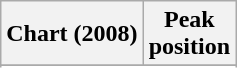<table class="wikitable sortable plainrowheaders" style="text-align:center">
<tr>
<th scope="col">Chart (2008)</th>
<th scope="col">Peak<br>position</th>
</tr>
<tr>
</tr>
<tr>
</tr>
</table>
